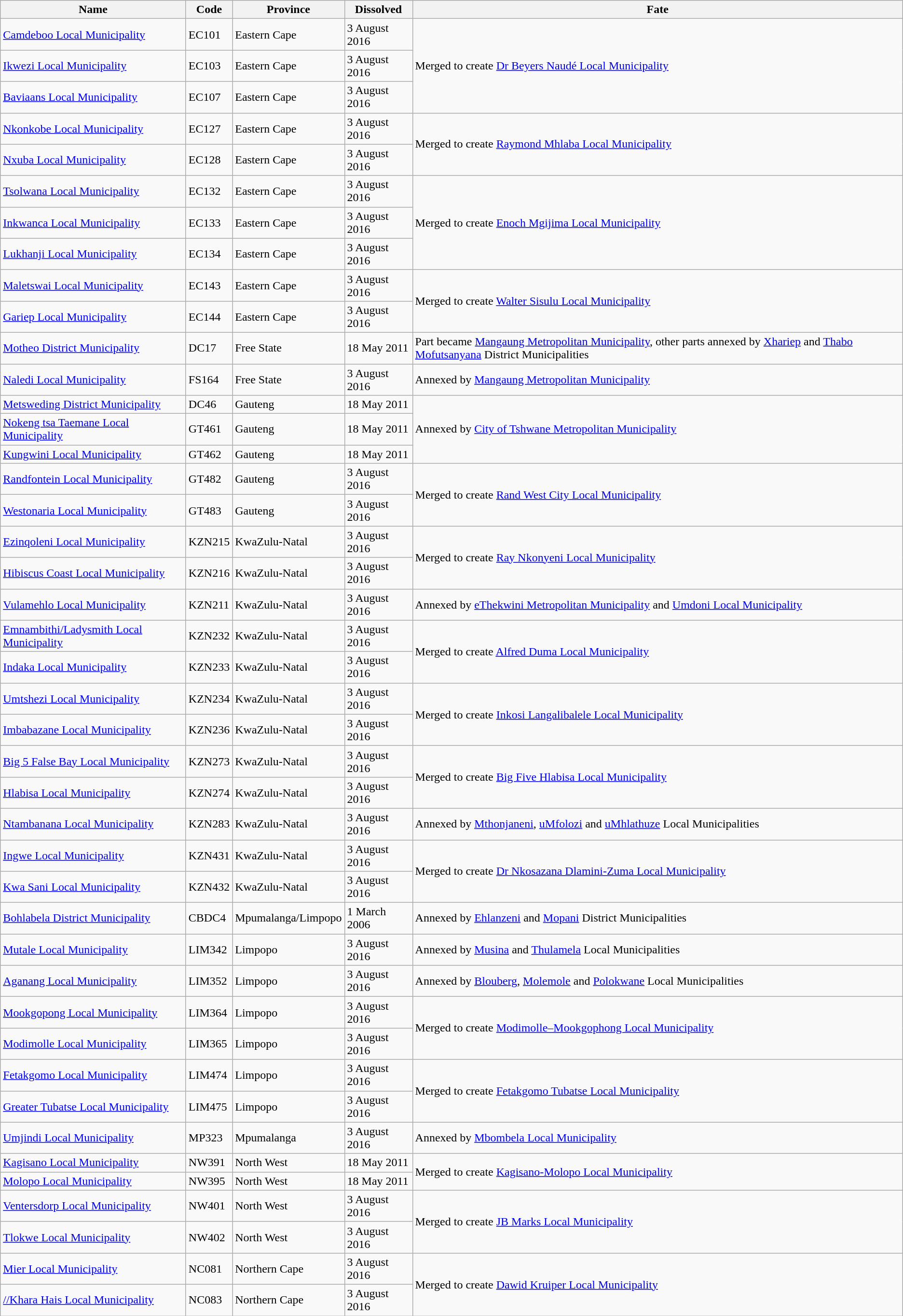<table class="wikitable sortable static-row-numbers static-row-header-text">
<tr>
<th>Name</th>
<th>Code</th>
<th>Province</th>
<th>Dissolved</th>
<th>Fate</th>
</tr>
<tr>
<td><a href='#'>Camdeboo Local Municipality</a></td>
<td>EC101</td>
<td>Eastern Cape</td>
<td>3 August 2016</td>
<td rowspan=3>Merged to create <a href='#'>Dr Beyers Naudé Local Municipality</a></td>
</tr>
<tr>
<td><a href='#'>Ikwezi Local Municipality</a></td>
<td>EC103</td>
<td>Eastern Cape</td>
<td>3 August 2016</td>
</tr>
<tr>
<td><a href='#'>Baviaans Local Municipality</a></td>
<td>EC107</td>
<td>Eastern Cape</td>
<td>3 August 2016</td>
</tr>
<tr>
<td><a href='#'>Nkonkobe Local Municipality</a></td>
<td>EC127</td>
<td>Eastern Cape</td>
<td>3 August 2016</td>
<td rowspan=2>Merged to create <a href='#'>Raymond Mhlaba Local Municipality</a></td>
</tr>
<tr>
<td><a href='#'>Nxuba Local Municipality</a></td>
<td>EC128</td>
<td>Eastern Cape</td>
<td>3 August 2016</td>
</tr>
<tr>
<td><a href='#'>Tsolwana Local Municipality</a></td>
<td>EC132</td>
<td>Eastern Cape</td>
<td>3 August 2016</td>
<td rowspan=3>Merged to create <a href='#'>Enoch Mgijima Local Municipality</a></td>
</tr>
<tr>
<td><a href='#'>Inkwanca Local Municipality</a></td>
<td>EC133</td>
<td>Eastern Cape</td>
<td>3 August 2016</td>
</tr>
<tr>
<td><a href='#'>Lukhanji Local Municipality</a></td>
<td>EC134</td>
<td>Eastern Cape</td>
<td>3 August 2016</td>
</tr>
<tr>
<td><a href='#'>Maletswai Local Municipality</a></td>
<td>EC143</td>
<td>Eastern Cape</td>
<td>3 August 2016</td>
<td rowspan=2>Merged to create <a href='#'>Walter Sisulu Local Municipality</a></td>
</tr>
<tr>
<td><a href='#'>Gariep Local Municipality</a></td>
<td>EC144</td>
<td>Eastern Cape</td>
<td>3 August 2016</td>
</tr>
<tr>
<td><a href='#'>Motheo District Municipality</a></td>
<td>DC17</td>
<td>Free State</td>
<td>18 May 2011</td>
<td>Part became <a href='#'>Mangaung Metropolitan Municipality</a>, other parts annexed by <a href='#'>Xhariep</a> and <a href='#'>Thabo Mofutsanyana</a> District Municipalities</td>
</tr>
<tr>
<td><a href='#'>Naledi Local Municipality</a></td>
<td>FS164</td>
<td>Free State</td>
<td>3 August 2016</td>
<td>Annexed by <a href='#'>Mangaung Metropolitan Municipality</a></td>
</tr>
<tr>
<td><a href='#'>Metsweding District Municipality</a></td>
<td>DC46</td>
<td>Gauteng</td>
<td>18 May 2011</td>
<td rowspan=3>Annexed by <a href='#'>City of Tshwane Metropolitan Municipality</a></td>
</tr>
<tr>
<td><a href='#'>Nokeng tsa Taemane Local Municipality</a></td>
<td>GT461</td>
<td>Gauteng</td>
<td>18 May 2011</td>
</tr>
<tr>
<td><a href='#'>Kungwini Local Municipality</a></td>
<td>GT462</td>
<td>Gauteng</td>
<td>18 May 2011</td>
</tr>
<tr>
<td><a href='#'>Randfontein Local Municipality</a></td>
<td>GT482</td>
<td>Gauteng</td>
<td>3 August 2016</td>
<td rowspan=2>Merged to create <a href='#'>Rand West City Local Municipality</a></td>
</tr>
<tr>
<td><a href='#'>Westonaria Local Municipality</a></td>
<td>GT483</td>
<td>Gauteng</td>
<td>3 August 2016</td>
</tr>
<tr>
<td><a href='#'>Ezinqoleni Local Municipality</a></td>
<td>KZN215</td>
<td>KwaZulu-Natal</td>
<td>3 August 2016</td>
<td rowspan=2>Merged to create <a href='#'>Ray Nkonyeni Local Municipality</a></td>
</tr>
<tr>
<td><a href='#'>Hibiscus Coast Local Municipality</a></td>
<td>KZN216</td>
<td>KwaZulu-Natal</td>
<td>3 August 2016</td>
</tr>
<tr>
<td><a href='#'>Vulamehlo Local Municipality</a></td>
<td>KZN211</td>
<td>KwaZulu-Natal</td>
<td>3 August 2016</td>
<td>Annexed by <a href='#'>eThekwini Metropolitan Municipality</a> and <a href='#'>Umdoni Local Municipality</a></td>
</tr>
<tr>
<td><a href='#'>Emnambithi/Ladysmith Local Municipality</a></td>
<td>KZN232</td>
<td>KwaZulu-Natal</td>
<td>3 August 2016</td>
<td rowspan=2>Merged to create <a href='#'>Alfred Duma Local Municipality</a></td>
</tr>
<tr>
<td><a href='#'>Indaka Local Municipality</a></td>
<td>KZN233</td>
<td>KwaZulu-Natal</td>
<td>3 August 2016</td>
</tr>
<tr>
<td><a href='#'>Umtshezi Local Municipality</a></td>
<td>KZN234</td>
<td>KwaZulu-Natal</td>
<td>3 August 2016</td>
<td rowspan=2>Merged to create <a href='#'>Inkosi Langalibalele Local Municipality</a></td>
</tr>
<tr>
<td><a href='#'>Imbabazane Local Municipality</a></td>
<td>KZN236</td>
<td>KwaZulu-Natal</td>
<td>3 August 2016</td>
</tr>
<tr>
<td><a href='#'>Big 5 False Bay Local Municipality</a></td>
<td>KZN273</td>
<td>KwaZulu-Natal</td>
<td>3 August 2016</td>
<td rowspan=2>Merged to create <a href='#'>Big Five Hlabisa Local Municipality</a></td>
</tr>
<tr>
<td><a href='#'>Hlabisa Local Municipality</a></td>
<td>KZN274</td>
<td>KwaZulu-Natal</td>
<td>3 August 2016</td>
</tr>
<tr>
<td><a href='#'>Ntambanana Local Municipality</a></td>
<td>KZN283</td>
<td>KwaZulu-Natal</td>
<td>3 August 2016</td>
<td>Annexed by <a href='#'>Mthonjaneni</a>, <a href='#'>uMfolozi</a> and <a href='#'>uMhlathuze</a> Local Municipalities</td>
</tr>
<tr>
<td><a href='#'>Ingwe Local Municipality</a></td>
<td>KZN431</td>
<td>KwaZulu-Natal</td>
<td>3 August 2016</td>
<td rowspan=2>Merged to create <a href='#'>Dr Nkosazana Dlamini-Zuma Local Municipality</a></td>
</tr>
<tr>
<td><a href='#'>Kwa Sani Local Municipality</a></td>
<td>KZN432</td>
<td>KwaZulu-Natal</td>
<td>3 August 2016</td>
</tr>
<tr>
<td><a href='#'>Bohlabela District Municipality</a></td>
<td>CBDC4</td>
<td>Mpumalanga/Limpopo</td>
<td>1 March 2006</td>
<td>Annexed by <a href='#'>Ehlanzeni</a> and <a href='#'>Mopani</a> District Municipalities</td>
</tr>
<tr>
<td><a href='#'>Mutale Local Municipality</a></td>
<td>LIM342</td>
<td>Limpopo</td>
<td>3 August 2016</td>
<td>Annexed by <a href='#'>Musina</a> and <a href='#'>Thulamela</a> Local Municipalities</td>
</tr>
<tr>
<td><a href='#'>Aganang Local Municipality</a></td>
<td>LIM352</td>
<td>Limpopo</td>
<td>3 August 2016</td>
<td>Annexed by <a href='#'>Blouberg</a>, <a href='#'>Molemole</a> and <a href='#'>Polokwane</a> Local Municipalities</td>
</tr>
<tr>
<td><a href='#'>Mookgopong Local Municipality</a></td>
<td>LIM364</td>
<td>Limpopo</td>
<td>3 August 2016</td>
<td rowspan=2>Merged to create <a href='#'>Modimolle–Mookgophong Local Municipality</a></td>
</tr>
<tr>
<td><a href='#'>Modimolle Local Municipality</a></td>
<td>LIM365</td>
<td>Limpopo</td>
<td>3 August 2016</td>
</tr>
<tr>
<td><a href='#'>Fetakgomo Local Municipality</a></td>
<td>LIM474</td>
<td>Limpopo</td>
<td>3 August 2016</td>
<td rowspan=2>Merged to create <a href='#'>Fetakgomo Tubatse Local Municipality</a></td>
</tr>
<tr>
<td><a href='#'>Greater Tubatse Local Municipality</a></td>
<td>LIM475</td>
<td>Limpopo</td>
<td>3 August 2016</td>
</tr>
<tr>
<td><a href='#'>Umjindi Local Municipality</a></td>
<td>MP323</td>
<td>Mpumalanga</td>
<td>3 August 2016</td>
<td>Annexed by <a href='#'>Mbombela Local Municipality</a></td>
</tr>
<tr>
<td><a href='#'>Kagisano Local Municipality</a></td>
<td>NW391</td>
<td>North West</td>
<td>18 May 2011</td>
<td rowspan=2>Merged to create <a href='#'>Kagisano-Molopo Local Municipality</a></td>
</tr>
<tr>
<td><a href='#'>Molopo Local Municipality</a></td>
<td>NW395</td>
<td>North West</td>
<td>18 May 2011</td>
</tr>
<tr>
<td><a href='#'>Ventersdorp Local Municipality</a></td>
<td>NW401</td>
<td>North West</td>
<td>3 August 2016</td>
<td rowspan=2>Merged to create <a href='#'>JB Marks Local Municipality</a></td>
</tr>
<tr>
<td><a href='#'>Tlokwe Local Municipality</a></td>
<td>NW402</td>
<td>North West</td>
<td>3 August 2016</td>
</tr>
<tr>
<td><a href='#'>Mier Local Municipality</a></td>
<td>NC081</td>
<td>Northern Cape</td>
<td>3 August 2016</td>
<td rowspan=2>Merged to create <a href='#'>Dawid Kruiper Local Municipality</a></td>
</tr>
<tr>
<td><a href='#'>//Khara Hais Local Municipality</a></td>
<td>NC083</td>
<td>Northern Cape</td>
<td>3 August 2016</td>
</tr>
</table>
